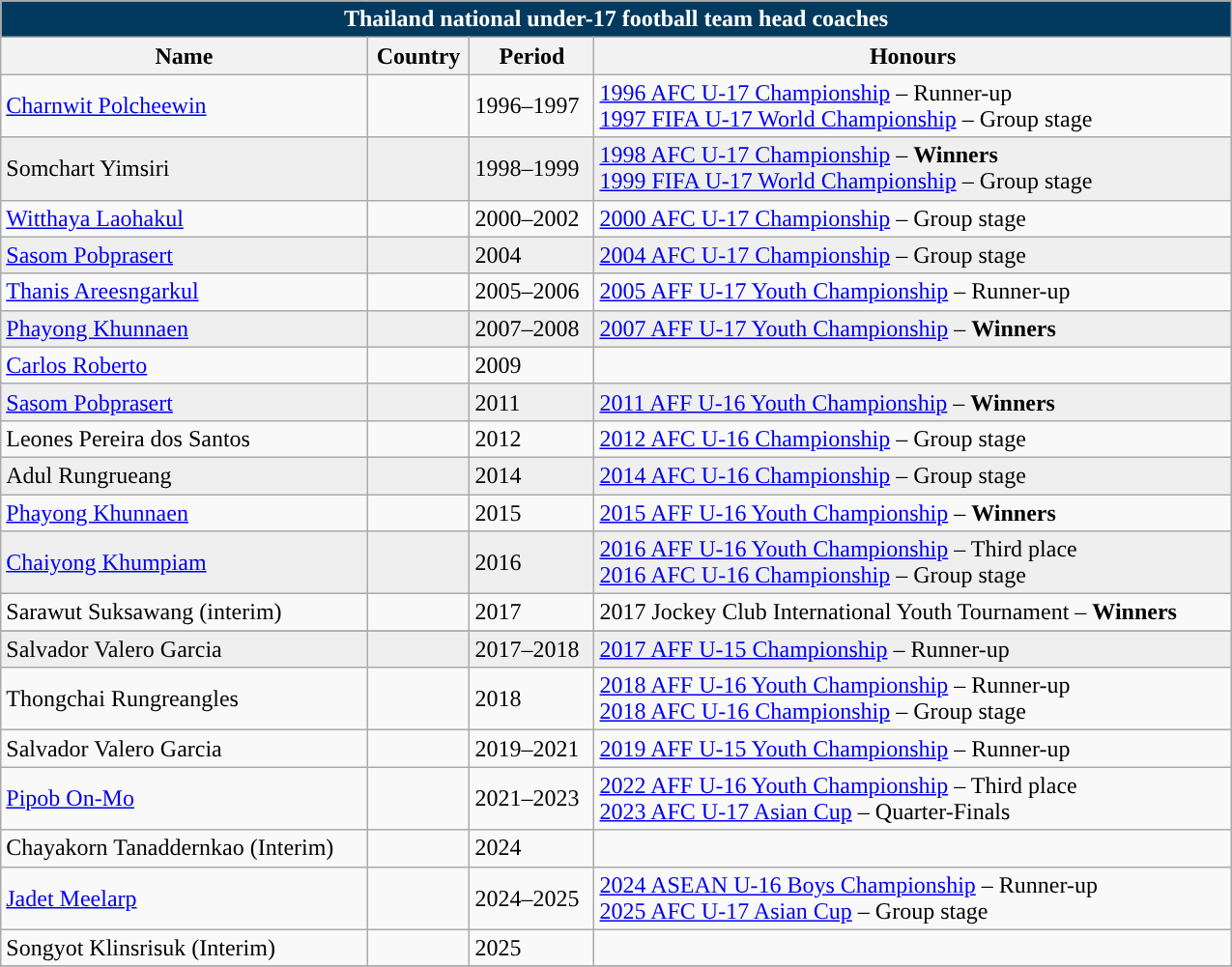<table class="wikitable" style="width: 850px">
<tr>
<th colspan=4 style="background: #013A5E; color: #FFFFFF;">Thailand national under-17 football team head coaches</th>
</tr>
<tr>
<th>Name</th>
<th>Country</th>
<th>Period</th>
<th>Honours</th>
</tr>
<tr>
<td><a href='#'>Charnwit Polcheewin</a></td>
<td></td>
<td>1996–1997</td>
<td><a href='#'>1996 AFC U-17 Championship</a> – Runner-up <br> <a href='#'>1997 FIFA U-17 World Championship</a> – Group stage</td>
</tr>
<tr bgcolor="#EFEFEF">
<td>Somchart Yimsiri</td>
<td></td>
<td>1998–1999</td>
<td><a href='#'>1998 AFC U-17 Championship</a> – <strong>Winners</strong> <br> <a href='#'>1999 FIFA U-17 World Championship</a> – Group stage</td>
</tr>
<tr>
<td><a href='#'>Witthaya Laohakul</a></td>
<td></td>
<td>2000–2002</td>
<td><a href='#'>2000 AFC U-17 Championship</a> – Group stage</td>
</tr>
<tr bgcolor="#EFEFEF">
<td><a href='#'>Sasom Pobprasert</a></td>
<td></td>
<td>2004</td>
<td><a href='#'>2004 AFC U-17 Championship</a> – Group stage</td>
</tr>
<tr>
<td><a href='#'>Thanis Areesngarkul</a></td>
<td></td>
<td>2005–2006</td>
<td><a href='#'>2005 AFF U-17 Youth Championship</a> – Runner-up</td>
</tr>
<tr bgcolor="#EFEFEF">
<td><a href='#'>Phayong Khunnaen</a></td>
<td></td>
<td>2007–2008</td>
<td><a href='#'>2007 AFF U-17 Youth Championship</a> – <strong>Winners</strong> </td>
</tr>
<tr>
<td><a href='#'>Carlos Roberto</a></td>
<td></td>
<td>2009</td>
<td></td>
</tr>
<tr bgcolor="#EFEFEF">
<td><a href='#'>Sasom Pobprasert</a></td>
<td></td>
<td>2011</td>
<td><a href='#'>2011 AFF U-16 Youth Championship</a> – <strong>Winners</strong> </td>
</tr>
<tr>
<td>Leones Pereira dos Santos</td>
<td></td>
<td>2012</td>
<td><a href='#'>2012 AFC U-16 Championship</a> – Group stage</td>
</tr>
<tr bgcolor="#EFEFEF">
<td>Adul Rungrueang</td>
<td></td>
<td>2014</td>
<td><a href='#'>2014 AFC U-16 Championship</a> – Group stage</td>
</tr>
<tr>
<td><a href='#'>Phayong Khunnaen</a></td>
<td></td>
<td>2015</td>
<td><a href='#'>2015 AFF U-16 Youth Championship</a>  – <strong>Winners</strong> </td>
</tr>
<tr bgcolor="#EFEFEF">
<td><a href='#'>Chaiyong Khumpiam</a></td>
<td></td>
<td>2016</td>
<td><a href='#'>2016 AFF U-16 Youth Championship</a> – Third place <br> <a href='#'>2016 AFC U-16 Championship</a> – Group stage</td>
</tr>
<tr>
<td>Sarawut Suksawang (interim)</td>
<td></td>
<td>2017</td>
<td>2017 Jockey Club International Youth Tournament – <strong>Winners</strong></td>
</tr>
<tr>
</tr>
<tr bgcolor="#EFEFEF">
<td>Salvador Valero Garcia</td>
<td></td>
<td>2017–2018</td>
<td><a href='#'>2017 AFF U-15 Championship</a> – Runner-up</td>
</tr>
<tr>
<td>Thongchai Rungreangles</td>
<td></td>
<td>2018</td>
<td><a href='#'>2018 AFF U-16 Youth Championship</a> – Runner-up<br> <a href='#'>2018 AFC U-16 Championship</a> – Group stage</td>
</tr>
<tr>
<td>Salvador Valero Garcia</td>
<td></td>
<td>2019–2021</td>
<td><a href='#'>2019 AFF U-15 Youth Championship</a> – Runner-up</td>
</tr>
<tr>
<td><a href='#'>Pipob On-Mo</a></td>
<td></td>
<td>2021–2023</td>
<td><a href='#'>2022 AFF U-16 Youth Championship</a> – Third place <br> <a href='#'>2023 AFC U-17 Asian Cup</a> – Quarter-Finals</td>
</tr>
<tr>
<td>Chayakorn Tanaddernkao (Interim)</td>
<td></td>
<td>2024</td>
<td></td>
</tr>
<tr>
<td><a href='#'>Jadet Meelarp</a></td>
<td></td>
<td>2024–2025</td>
<td><a href='#'>2024 ASEAN U-16 Boys Championship</a> – Runner-up <br> <a href='#'>2025 AFC U-17 Asian Cup</a> – Group stage</td>
</tr>
<tr>
<td>Songyot Klinsrisuk (Interim)</td>
<td></td>
<td>2025</td>
<td></td>
</tr>
<tr>
</tr>
</table>
